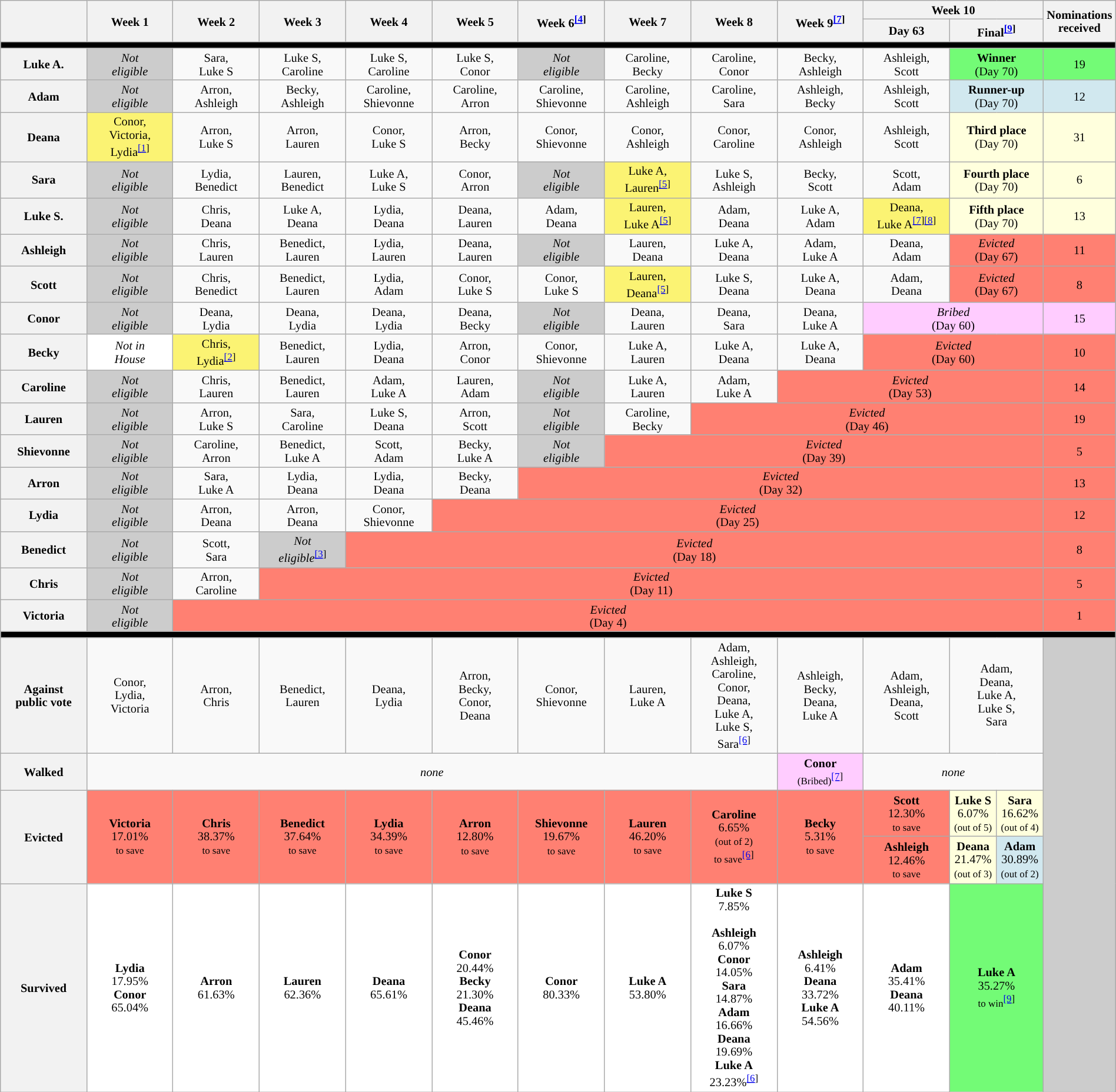<table class="wikitable nowrap" style="text-align:center; width:100%; font-size:85%; line-height:15px;">
<tr>
<th style="width:7%" rowspan="2"></th>
<th style="width:7%" rowspan="2">Week 1</th>
<th style="width:7%" rowspan="2">Week 2</th>
<th style="width:7%" rowspan="2">Week 3</th>
<th style="width:7%" rowspan="2">Week 4</th>
<th style="width:7%" rowspan="2">Week 5</th>
<th style="width:7%" rowspan="2">Week 6<sup><a href='#'>[4</a>]</sup></th>
<th style="width:7%" rowspan="2">Week 7</th>
<th style="width:7%" rowspan="2">Week 8</th>
<th style="width:7%" rowspan="2">Week 9<sup><a href='#'>[7</a>]</sup></th>
<th style="width:7%" colspan="3">Week 10</th>
<th style="width:1%" rowspan="2">Nominations<br>received</th>
</tr>
<tr>
<th style="width:7%">Day 63</th>
<th style="width:7%" colspan="2">Final<sup><a href='#'>[9</a>]</sup></th>
</tr>
<tr>
<th style="background:#000" colspan="14"></th>
</tr>
<tr>
<th>Luke A.</th>
<td style="background:#ccc"><em>Not<br>eligible</em></td>
<td>Sara,<br>Luke S</td>
<td>Luke S,<br>Caroline</td>
<td>Luke S,<br>Caroline</td>
<td>Luke S,<br>Conor</td>
<td style="background:#ccc"><em>Not<br>eligible</em></td>
<td>Caroline,<br>Becky</td>
<td>Caroline,<br>Conor</td>
<td>Becky,<br>Ashleigh</td>
<td>Ashleigh,<br>Scott</td>
<td style="background:#73FB76" colspan="2"><strong>Winner</strong><br>(Day 70)</td>
<td style="background:#73FB76">19</td>
</tr>
<tr>
<th>Adam</th>
<td style="background:#ccc"><em>Not<br>eligible</em></td>
<td>Arron,<br>Ashleigh</td>
<td>Becky,<br>Ashleigh</td>
<td>Caroline,<br>Shievonne</td>
<td>Caroline,<br>Arron</td>
<td>Caroline,<br>Shievonne</td>
<td>Caroline,<br>Ashleigh</td>
<td>Caroline,<br>Sara</td>
<td>Ashleigh,<br>Becky</td>
<td>Ashleigh,<br>Scott</td>
<td style="background:#D1E8EF" colspan="2"><strong>Runner-up</strong><br>(Day 70)</td>
<td style="background:#D1E8EF">12</td>
</tr>
<tr>
<th>Deana</th>
<td style="background:#fbf373">Conor,<br>Victoria,<br>Lydia<sup><a href='#'>[1</a>]</sup></td>
<td>Arron,<br>Luke S</td>
<td>Arron,<br>Lauren</td>
<td>Conor,<br>Luke S</td>
<td>Arron,<br>Becky</td>
<td>Conor,<br>Shievonne</td>
<td>Conor,<br>Ashleigh</td>
<td>Conor,<br>Caroline</td>
<td>Conor,<br>Ashleigh</td>
<td>Ashleigh,<br>Scott</td>
<td style="background:#ffffdd" colspan="2"><strong>Third place</strong><br>(Day 70)</td>
<td style="background:#ffffdd">31</td>
</tr>
<tr>
<th>Sara</th>
<td style="background:#ccc"><em>Not<br>eligible</em></td>
<td>Lydia,<br>Benedict</td>
<td>Lauren,<br>Benedict</td>
<td>Luke A,<br>Luke S</td>
<td>Conor,<br>Arron</td>
<td style="background:#ccc"><em>Not<br>eligible</em></td>
<td style="background:#FBF373">Luke A,<br>Lauren<sup><a href='#'>[5</a>]</sup></td>
<td>Luke S,<br>Ashleigh</td>
<td>Becky,<br>Scott</td>
<td>Scott,<br>Adam</td>
<td style="background:#ffffdd" colspan="2"><strong>Fourth place</strong><br>(Day 70)</td>
<td style="background:#ffffdd">6</td>
</tr>
<tr>
<th>Luke S.</th>
<td style="background:#ccc"><em>Not<br>eligible</em></td>
<td>Chris,<br>Deana</td>
<td>Luke A,<br>Deana</td>
<td>Lydia,<br>Deana</td>
<td>Deana,<br>Lauren</td>
<td>Adam,<br>Deana</td>
<td style="background:#FBF373">Lauren,<br>Luke A<sup><a href='#'>[5</a>]</sup></td>
<td>Adam,<br>Deana</td>
<td>Luke A,<br>Adam</td>
<td style="background:#FBF373">Deana,<br>Luke A<sup><a href='#'>[7</a>]<a href='#'>[8</a>]</sup></td>
<td style="background:#ffffdd" colspan="2"><strong>Fifth place</strong><br>(Day 70)</td>
<td style="background:#ffffdd">13</td>
</tr>
<tr>
<th>Ashleigh</th>
<td style="background:#ccc"><em>Not<br>eligible</em></td>
<td>Chris,<br>Lauren</td>
<td>Benedict,<br>Lauren</td>
<td>Lydia,<br>Lauren</td>
<td>Deana,<br>Lauren</td>
<td style="background:#ccc"><em>Not<br>eligible</em></td>
<td>Lauren,<br>Deana</td>
<td>Luke A,<br>Deana</td>
<td>Adam,<br>Luke A</td>
<td>Deana,<br>Adam</td>
<td style="background:#FF8072" colspan="2"><em>Evicted</em><br>(Day 67)</td>
<td style="background:#FF8072">11</td>
</tr>
<tr>
<th>Scott</th>
<td style="background:#ccc"><em>Not<br>eligible</em></td>
<td>Chris,<br>Benedict</td>
<td>Benedict,<br>Lauren</td>
<td>Lydia,<br>Adam</td>
<td>Conor,<br>Luke S</td>
<td>Conor,<br>Luke S</td>
<td style="background:#FBF373">Lauren,<br>Deana<sup><a href='#'>[5</a>]</sup></td>
<td>Luke S,<br>Deana</td>
<td>Luke A,<br>Deana</td>
<td>Adam,<br>Deana</td>
<td style="background:#FF8072" colspan="2"><em>Evicted</em><br>(Day 67)</td>
<td style="background:#FF8072">8</td>
</tr>
<tr>
<th>Conor</th>
<td style="background:#ccc"><em>Not<br>eligible</em></td>
<td>Deana,<br>Lydia</td>
<td>Deana,<br>Lydia</td>
<td>Deana,<br>Lydia</td>
<td>Deana,<br>Becky</td>
<td style="background:#ccc"><em>Not<br>eligible</em></td>
<td>Deana,<br>Lauren</td>
<td>Deana,<br>Sara</td>
<td>Deana,<br>Luke A</td>
<td style="background:#fcf" colspan="3"><em>Bribed</em><br>(Day 60)</td>
<td style="background:#fcf">15</td>
</tr>
<tr>
<th>Becky</th>
<td style="background:#fff"><em>Not in<br>House</em></td>
<td style="background:#FBF373">Chris,<br>Lydia<sup><a href='#'>[2</a>]</sup></td>
<td>Benedict,<br>Lauren</td>
<td>Lydia,<br>Deana</td>
<td>Arron,<br>Conor</td>
<td>Conor,<br>Shievonne</td>
<td>Luke A,<br>Lauren</td>
<td>Luke A,<br>Deana</td>
<td>Luke A,<br>Deana</td>
<td style="background:#FF8072" colspan="3"><em>Evicted</em><br>(Day 60)</td>
<td style="background:#FF8072">10</td>
</tr>
<tr>
<th>Caroline</th>
<td style="background:#ccc"><em>Not<br>eligible</em></td>
<td>Chris,<br>Lauren</td>
<td>Benedict,<br>Lauren</td>
<td>Adam,<br>Luke A</td>
<td>Lauren,<br>Adam</td>
<td style="background:#ccc"><em>Not<br>eligible</em></td>
<td>Luke A,<br>Lauren</td>
<td>Adam,<br>Luke A</td>
<td style="background:#FF8072" colspan="4"><em>Evicted</em><br>(Day 53)</td>
<td style="background:#FF8072">14</td>
</tr>
<tr>
<th>Lauren</th>
<td style="background:#ccc"><em>Not<br>eligible</em></td>
<td>Arron,<br>Luke S</td>
<td>Sara,<br>Caroline</td>
<td>Luke S,<br>Deana</td>
<td>Arron,<br>Scott</td>
<td style="background:#ccc"><em>Not<br>eligible</em></td>
<td>Caroline,<br>Becky</td>
<td style="background:#FF8072" colspan="5"><em>Evicted</em><br>(Day 46)</td>
<td style="background:#FF8072">19</td>
</tr>
<tr>
<th>Shievonne</th>
<td style="background:#ccc"><em>Not<br>eligible</em></td>
<td>Caroline,<br>Arron</td>
<td>Benedict,<br>Luke A</td>
<td>Scott,<br>Adam</td>
<td>Becky,<br>Luke A</td>
<td style="background:#ccc"><em>Not<br>eligible</em></td>
<td style="background:#FF8072" colspan="6"><em>Evicted</em><br>(Day 39)</td>
<td style="background:#FF8072">5</td>
</tr>
<tr>
<th>Arron</th>
<td style="background:#ccc"><em>Not<br>eligible</em></td>
<td>Sara,<br>Luke A</td>
<td>Lydia,<br>Deana</td>
<td>Lydia,<br>Deana</td>
<td>Becky,<br>Deana</td>
<td style="background:#FF8072" colspan="7"><em>Evicted</em><br>(Day 32)</td>
<td style="background:#FF8072">13</td>
</tr>
<tr>
<th>Lydia</th>
<td style="background:#ccc"><em>Not<br>eligible</em></td>
<td>Arron,<br>Deana</td>
<td>Arron,<br>Deana</td>
<td>Conor,<br>Shievonne</td>
<td style="background:#FF8072" colspan="8"><em>Evicted</em><br>(Day 25)</td>
<td style="background:#FF8072">12</td>
</tr>
<tr>
<th>Benedict</th>
<td style="background:#ccc"><em>Not<br>eligible</em></td>
<td>Scott,<br>Sara</td>
<td style="background:#ccc"><em>Not<br>eligible</em><sup><a href='#'>[3</a>]</sup></td>
<td style="background:#FF8072" colspan="9"><em>Evicted</em><br>(Day 18)</td>
<td style="background:#FF8072">8</td>
</tr>
<tr>
<th>Chris</th>
<td style="background:#ccc"><em>Not<br>eligible</em></td>
<td>Arron,<br>Caroline</td>
<td style="background:#FF8072" colspan="10"><em>Evicted</em><br>(Day 11)</td>
<td style="background:#FF8072">5</td>
</tr>
<tr>
<th>Victoria</th>
<td style="background:#ccc"><em>Not<br>eligible</em></td>
<td style="background:#FF8072" colspan="11"><em>Evicted</em><br>(Day 4)</td>
<td style="background:#FF8072">1</td>
</tr>
<tr>
<th style="background:#000" colspan="14"></th>
</tr>
<tr>
<th>Against<br>public vote</th>
<td>Conor,<br>Lydia,<br>Victoria</td>
<td>Arron,<br>Chris</td>
<td>Benedict,<br>Lauren</td>
<td>Deana,<br>Lydia</td>
<td>Arron,<br>Becky,<br>Conor,<br>Deana</td>
<td>Conor,<br>Shievonne</td>
<td>Lauren,<br>Luke A</td>
<td>Adam,<br>Ashleigh,<br>Caroline,<br>Conor,<br>Deana,<br>Luke A,<br>Luke S,<br>Sara<sup><a href='#'>[6</a>]</sup></td>
<td>Ashleigh,<br>Becky,<br>Deana,<br>Luke A<br></td>
<td>Adam,<br>Ashleigh,<br>Deana,<br>Scott</td>
<td colspan="2">Adam,<br>Deana,<br>Luke A,<br>Luke S,<br>Sara</td>
<td style="background:#ccc" rowspan="6"></td>
</tr>
<tr>
<th>Walked</th>
<td colspan="8"><em>none</em></td>
<td style="background:#fcf"><strong>Conor</strong> <br><small>(Bribed)</small><sup><a href='#'>[7</a>]</sup></td>
<td colspan="3"><em>none</em></td>
</tr>
<tr>
<th rowspan="2">Evicted</th>
<td style="background:#FF8072" rowspan="2"><strong>Victoria</strong><br>17.01%<br><small>to save</small></td>
<td style="background:#ff8072" rowspan="2"><strong>Chris</strong><br>38.37%<br><small>to save</small></td>
<td style="background:#ff8072" rowspan="2"><strong>Benedict</strong><br>37.64%<br><small>to save</small></td>
<td style="background:#ff8072" rowspan="2"><strong>Lydia</strong><br>34.39%<br><small>to save</small></td>
<td style="background:#ff8072" rowspan="2"><strong>Arron</strong><br>12.80%<small><br>to save</small></td>
<td style="background:#ff8072" rowspan="2"><strong>Shievonne</strong><br>19.67%<small><br>to save</small></td>
<td style="background:#ff8072" rowspan="2"><strong>Lauren</strong><br>46.20%<br><small>to save</small></td>
<td style="background:#ff8072" rowspan="2"><strong>Caroline</strong><br>6.65%<br><small>(out of 2)<br>to save</small><sup><a href='#'>[6</a>]</sup></td>
<td style="background:#ff8072" rowspan="2"><strong>Becky</strong><br>5.31%<br><small>to save</small></td>
<td style="background:#ff8072"><strong>Scott</strong><br>12.30%<br><small>to save</small></td>
<td style="background:#ffffdd"><strong>Luke S</strong><br>6.07%<br><small>(out of 5)</small></td>
<td style="background:#ffffdd"><strong>Sara</strong><br>16.62%<br><small>(out of 4)</small></td>
</tr>
<tr>
<td style="background:#ff8072"><strong>Ashleigh</strong><br>12.46%<br><small>to save</small></td>
<td style="background:#ffffdd"><strong>Deana</strong><br>21.47%<small><br>(out of 3)</small></td>
<td style="background:#D1E8EF"><strong>Adam</strong><br>30.89%<small><br>(out of 2)</small></td>
</tr>
<tr>
<th>Survived</th>
<td style="background:#fff"><strong>Lydia</strong><br>17.95%<br><strong>Conor</strong><br>65.04%</td>
<td style="background:#fff"><strong>Arron</strong><br>61.63%</td>
<td style="background:#fff"><strong>Lauren</strong><br>62.36%</td>
<td style="background:#fff"><strong>Deana</strong><br>65.61%</td>
<td style="background:#fff"><strong>Conor</strong><br>20.44%<br><strong>Becky</strong><br>21.30%<br><strong>Deana</strong><br>45.46%</td>
<td style="background:#fff"><strong>Conor</strong><br>80.33%</td>
<td style="background:#fff"><strong>Luke A</strong><br>53.80%</td>
<td style="background:#fff"><strong>Luke S</strong><br>7.85%<br><br><strong>Ashleigh</strong><br>6.07%<br><strong>Conor</strong><br>14.05%<br><strong>Sara</strong><br>14.87%<br><strong>Adam</strong><br>16.66%<br><strong>Deana</strong><br>19.69%<br><strong>Luke A</strong><br>23.23%<sup><a href='#'>[6</a>]</sup></td>
<td style="background:#fff"><strong>Ashleigh</strong><br>6.41%<br><strong>Deana</strong><br>33.72%<br><strong>Luke A</strong><br>54.56%</td>
<td style="background:#fff"><strong>Adam</strong><br>35.41%<br><strong>Deana</strong><br>40.11%</td>
<td style="background:#73FB76" colspan="2"><strong>Luke A</strong><br>35.27%<br><small>to win</small><sup><a href='#'>[9</a>]</sup></td>
</tr>
</table>
